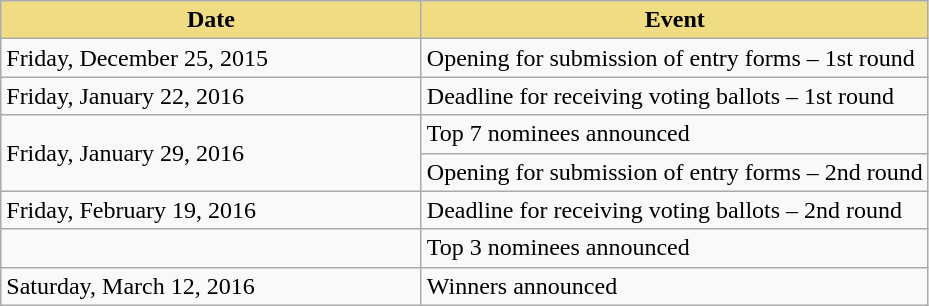<table class=wikitable>
<tr>
<th style=background:#F0DC82 width=273>Date</th>
<th style=background:#F0DC82>Event</th>
</tr>
<tr>
<td>Friday, December 25, 2015</td>
<td>Opening for submission of entry forms – 1st round</td>
</tr>
<tr>
<td>Friday, January 22, 2016</td>
<td>Deadline for receiving voting ballots – 1st round</td>
</tr>
<tr>
<td rowspan=2>Friday, January 29, 2016</td>
<td>Top 7 nominees announced</td>
</tr>
<tr>
<td>Opening for submission of entry forms – 2nd round</td>
</tr>
<tr>
<td>Friday, February 19, 2016</td>
<td>Deadline for receiving voting ballots – 2nd round</td>
</tr>
<tr>
<td></td>
<td>Top 3 nominees announced</td>
</tr>
<tr>
<td>Saturday, March 12, 2016</td>
<td>Winners announced</td>
</tr>
</table>
